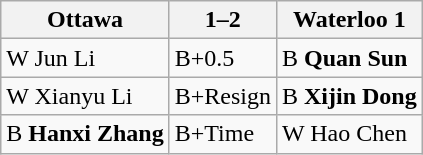<table class="wikitable">
<tr>
<th>Ottawa</th>
<th>1–2</th>
<th>Waterloo 1</th>
</tr>
<tr>
<td>W Jun Li</td>
<td>B+0.5</td>
<td>B <strong>Quan Sun</strong></td>
</tr>
<tr>
<td>W Xianyu Li</td>
<td>B+Resign</td>
<td>B <strong>Xijin Dong</strong></td>
</tr>
<tr>
<td>B <strong>Hanxi Zhang</strong></td>
<td>B+Time</td>
<td>W Hao Chen</td>
</tr>
</table>
